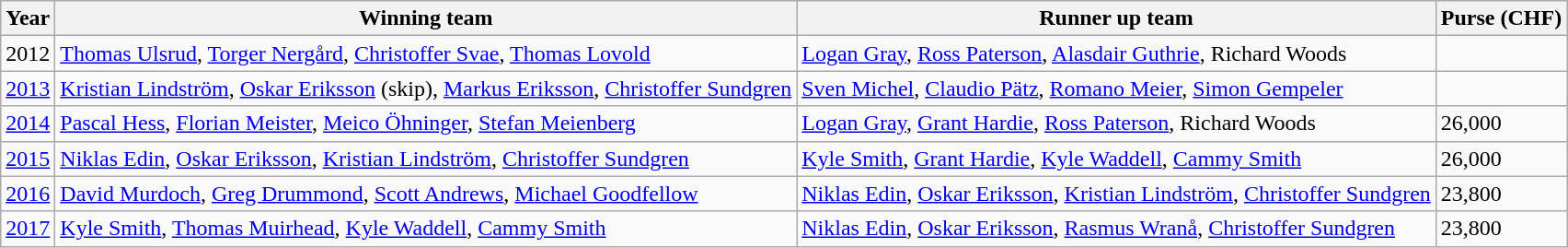<table class="wikitable">
<tr>
<th>Year</th>
<th>Winning team</th>
<th>Runner up team</th>
<th>Purse (CHF)</th>
</tr>
<tr>
<td>2012</td>
<td> <a href='#'>Thomas Ulsrud</a>, <a href='#'>Torger Nergård</a>, <a href='#'>Christoffer Svae</a>, <a href='#'>Thomas Lovold</a></td>
<td> <a href='#'>Logan Gray</a>, <a href='#'>Ross Paterson</a>, <a href='#'>Alasdair Guthrie</a>, Richard Woods</td>
<td></td>
</tr>
<tr>
<td><a href='#'>2013</a></td>
<td> <a href='#'>Kristian Lindström</a>, <a href='#'>Oskar Eriksson</a> (skip), <a href='#'>Markus Eriksson</a>, <a href='#'>Christoffer Sundgren</a></td>
<td> <a href='#'>Sven Michel</a>, <a href='#'>Claudio Pätz</a>, <a href='#'>Romano Meier</a>, <a href='#'>Simon Gempeler</a></td>
<td></td>
</tr>
<tr>
<td><a href='#'>2014</a></td>
<td> <a href='#'>Pascal Hess</a>, <a href='#'>Florian Meister</a>, <a href='#'>Meico Öhninger</a>, <a href='#'>Stefan Meienberg</a></td>
<td> <a href='#'>Logan Gray</a>, <a href='#'>Grant Hardie</a>, <a href='#'>Ross Paterson</a>, Richard Woods</td>
<td>26,000</td>
</tr>
<tr>
<td><a href='#'>2015</a></td>
<td> <a href='#'>Niklas Edin</a>, <a href='#'>Oskar Eriksson</a>, <a href='#'>Kristian Lindström</a>, <a href='#'>Christoffer Sundgren</a></td>
<td> <a href='#'>Kyle Smith</a>, <a href='#'>Grant Hardie</a>, <a href='#'>Kyle Waddell</a>, <a href='#'>Cammy Smith</a></td>
<td>26,000</td>
</tr>
<tr>
<td><a href='#'>2016</a></td>
<td> <a href='#'>David Murdoch</a>, <a href='#'>Greg Drummond</a>, <a href='#'>Scott Andrews</a>, <a href='#'>Michael Goodfellow</a></td>
<td> <a href='#'>Niklas Edin</a>, <a href='#'>Oskar Eriksson</a>, <a href='#'>Kristian Lindström</a>, <a href='#'>Christoffer Sundgren</a></td>
<td>23,800</td>
</tr>
<tr>
<td><a href='#'>2017</a></td>
<td> <a href='#'>Kyle Smith</a>, <a href='#'>Thomas Muirhead</a>, <a href='#'>Kyle Waddell</a>, <a href='#'>Cammy Smith</a></td>
<td> <a href='#'>Niklas Edin</a>, <a href='#'>Oskar Eriksson</a>, <a href='#'>Rasmus Wranå</a>, <a href='#'>Christoffer Sundgren</a></td>
<td>23,800</td>
</tr>
</table>
